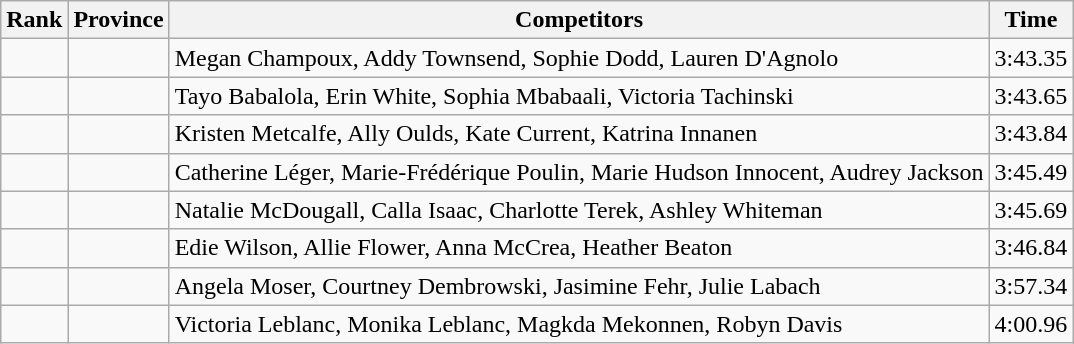<table class="wikitable sortable" style="text-align:center">
<tr>
<th>Rank</th>
<th>Province</th>
<th>Competitors</th>
<th>Time</th>
</tr>
<tr>
<td></td>
<td align=left></td>
<td align="left">Megan Champoux, Addy Townsend, Sophie Dodd, Lauren D'Agnolo</td>
<td>3:43.35</td>
</tr>
<tr>
<td></td>
<td align=left></td>
<td align="left">Tayo Babalola, Erin White, Sophia Mbabaali, Victoria Tachinski</td>
<td>3:43.65</td>
</tr>
<tr>
<td></td>
<td align=left></td>
<td align="left">Kristen Metcalfe, Ally Oulds, Kate Current, Katrina Innanen</td>
<td>3:43.84</td>
</tr>
<tr>
<td></td>
<td align=left></td>
<td align="left">Catherine Léger, Marie-Frédérique Poulin, Marie Hudson Innocent, Audrey Jackson</td>
<td>3:45.49</td>
</tr>
<tr>
<td></td>
<td align=left></td>
<td align="left">Natalie McDougall, Calla Isaac, Charlotte Terek, Ashley Whiteman</td>
<td>3:45.69</td>
</tr>
<tr>
<td></td>
<td align=left></td>
<td align="left">Edie Wilson, Allie Flower, Anna McCrea, Heather Beaton</td>
<td>3:46.84</td>
</tr>
<tr>
<td></td>
<td align=left></td>
<td align="left">Angela Moser, Courtney Dembrowski, Jasimine Fehr, Julie Labach</td>
<td>3:57.34</td>
</tr>
<tr>
<td></td>
<td align=left></td>
<td align="left">Victoria Leblanc, Monika Leblanc, Magkda Mekonnen, Robyn Davis</td>
<td>4:00.96</td>
</tr>
</table>
